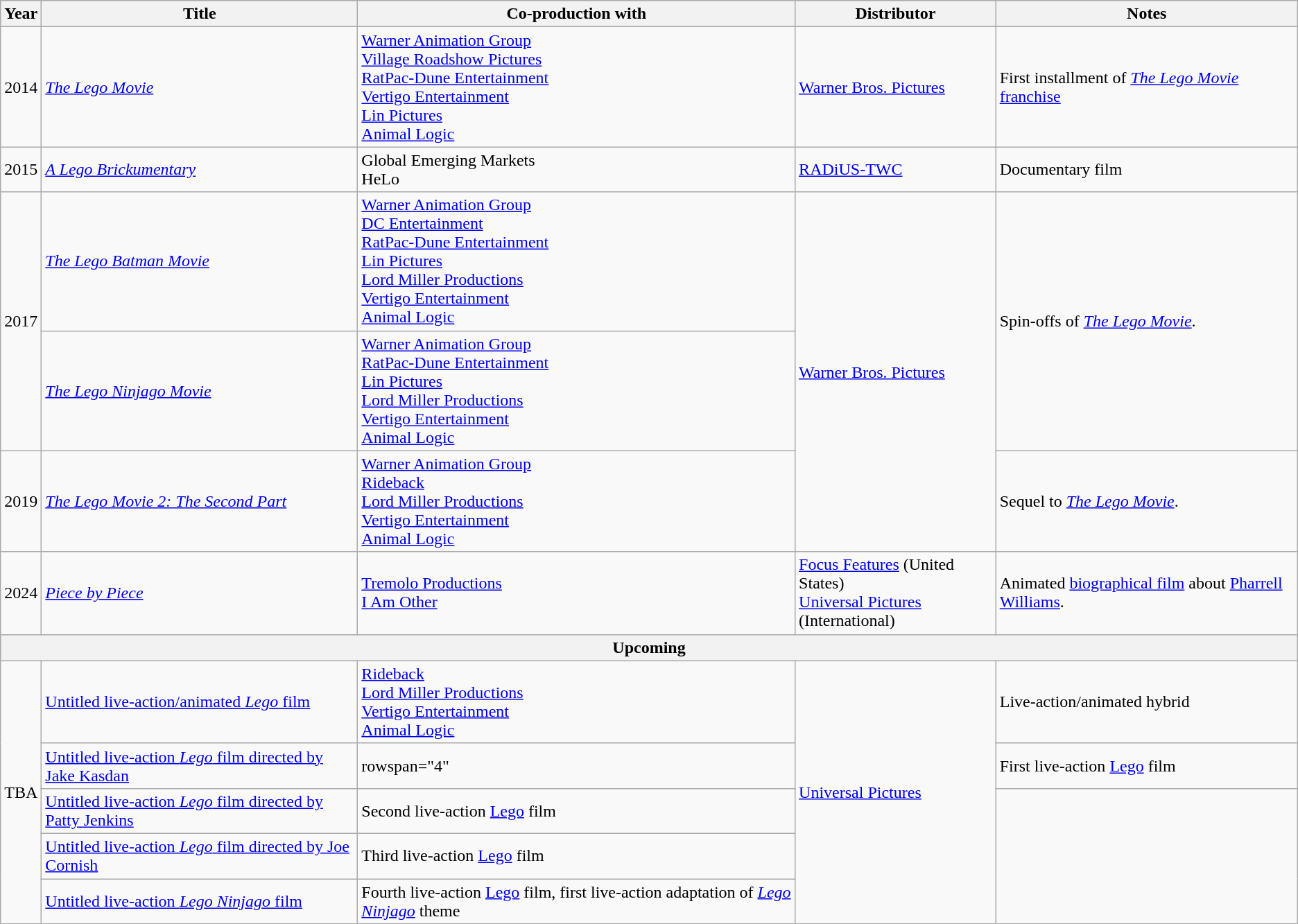<table class="wikitable">
<tr>
<th>Year</th>
<th>Title</th>
<th>Co-production with</th>
<th>Distributor</th>
<th>Notes</th>
</tr>
<tr>
<td>2014</td>
<td><em><a href='#'>The Lego Movie</a></em></td>
<td><a href='#'>Warner Animation Group</a><br><a href='#'>Village Roadshow Pictures</a><br><a href='#'>RatPac-Dune Entertainment</a><br><a href='#'>Vertigo Entertainment</a><br><a href='#'>Lin Pictures</a><br><a href='#'>Animal Logic</a></td>
<td><a href='#'>Warner Bros. Pictures</a></td>
<td>First installment of <a href='#'><em>The Lego Movie</em> franchise</a></td>
</tr>
<tr>
<td>2015</td>
<td><em><a href='#'>A Lego Brickumentary</a></em></td>
<td>Global Emerging Markets<br>HeLo</td>
<td><a href='#'>RADiUS-TWC</a></td>
<td>Documentary film</td>
</tr>
<tr>
<td rowspan="2">2017</td>
<td><em><a href='#'>The Lego Batman Movie</a></em></td>
<td><a href='#'>Warner Animation Group</a><br><a href='#'>DC Entertainment</a><br><a href='#'>RatPac-Dune Entertainment</a><br><a href='#'>Lin Pictures</a><br><a href='#'>Lord Miller Productions</a><br><a href='#'>Vertigo Entertainment</a><br><a href='#'>Animal Logic</a></td>
<td rowspan="3"><a href='#'>Warner Bros. Pictures</a></td>
<td rowspan="2">Spin-offs of <em><a href='#'>The Lego Movie</a></em>.</td>
</tr>
<tr>
<td><em><a href='#'>The Lego Ninjago Movie</a></em></td>
<td><a href='#'>Warner Animation Group</a><br><a href='#'>RatPac-Dune Entertainment</a><br><a href='#'>Lin Pictures</a><br><a href='#'>Lord Miller Productions</a><br><a href='#'>Vertigo Entertainment</a><br><a href='#'>Animal Logic</a></td>
</tr>
<tr>
<td>2019</td>
<td><em><a href='#'>The Lego Movie 2: The Second Part</a></em></td>
<td><a href='#'>Warner Animation Group</a><br><a href='#'>Rideback</a><br><a href='#'>Lord Miller Productions</a><br><a href='#'>Vertigo Entertainment</a><br><a href='#'>Animal Logic</a></td>
<td>Sequel to <em><a href='#'>The Lego Movie</a></em>.</td>
</tr>
<tr>
<td>2024</td>
<td><em><a href='#'>Piece by Piece</a></em></td>
<td><a href='#'>Tremolo Productions</a><br><a href='#'>I Am Other</a></td>
<td><a href='#'>Focus Features</a> (United States)<br><a href='#'>Universal Pictures</a> (International)</td>
<td>Animated <a href='#'>biographical film</a> about <a href='#'>Pharrell Williams</a>.</td>
</tr>
<tr style="background:#b0c4de;">
<th colspan="5">Upcoming</th>
</tr>
<tr>
<td rowspan="5">TBA</td>
<td><a href='#'>Untitled live-action/animated <em>Lego</em> film</a></td>
<td><a href='#'>Rideback</a><br><a href='#'>Lord Miller Productions</a><br><a href='#'>Vertigo Entertainment</a><br><a href='#'>Animal Logic</a></td>
<td rowspan="5"><a href='#'>Universal Pictures</a></td>
<td>Live-action/animated hybrid</td>
</tr>
<tr>
<td><a href='#'>Untitled live-action <em>Lego</em> film directed by Jake Kasdan</a></td>
<td>rowspan="4" </td>
<td>First live-action <a href='#'>Lego</a> film</td>
</tr>
<tr>
<td><a href='#'>Untitled live-action <em>Lego</em> film directed by Patty Jenkins</a></td>
<td>Second live-action <a href='#'>Lego</a> film</td>
</tr>
<tr>
<td><a href='#'>Untitled live-action <em>Lego</em> film directed by Joe Cornish</a></td>
<td>Third live-action <a href='#'>Lego</a> film</td>
</tr>
<tr>
<td><a href='#'>Untitled live-action <em>Lego Ninjago</em> film</a></td>
<td>Fourth live-action <a href='#'>Lego</a> film, first live-action adaptation of <em><a href='#'>Lego Ninjago</a></em> theme</td>
</tr>
</table>
